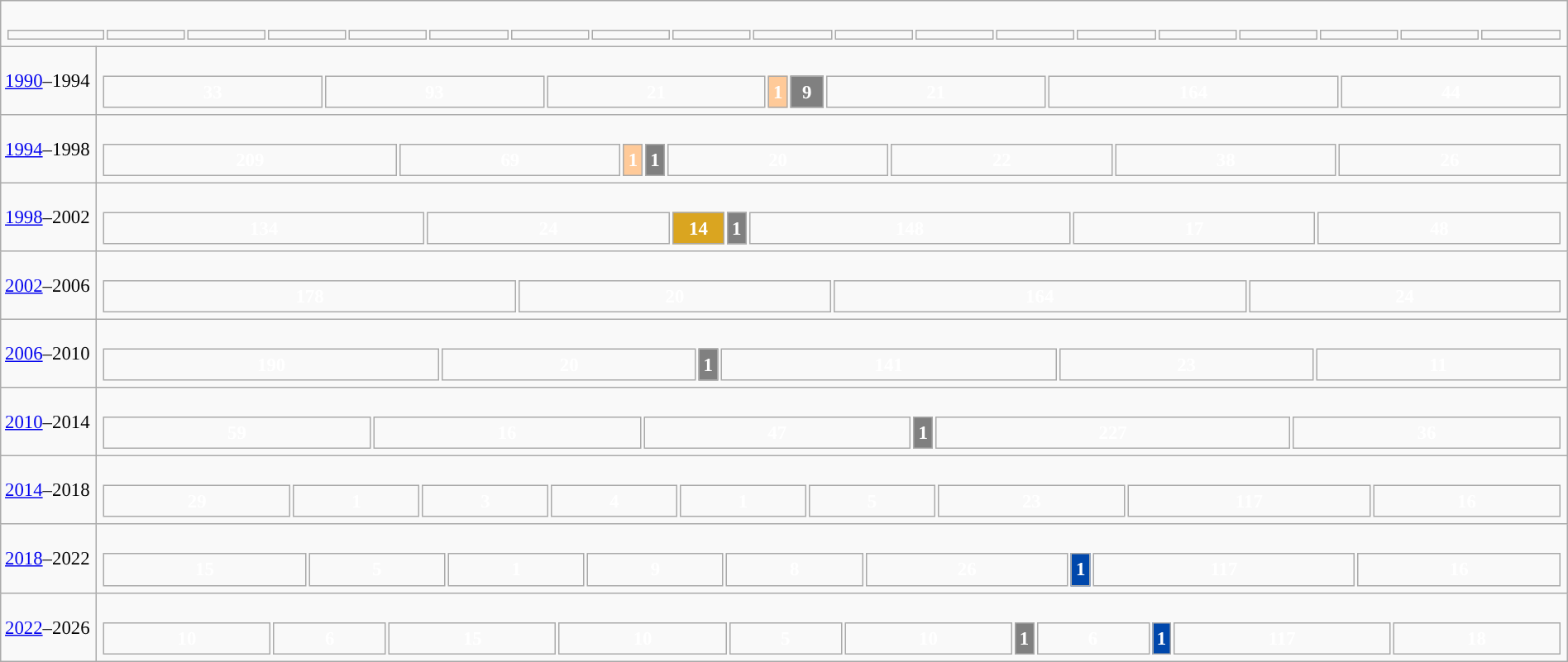<table class="wikitable" width="100%" style="border:solid #000000 1px; font-size:95%">
<tr>
<td colspan="2"><br><table width="100%" style="font-size:90%">
<tr>
<td width="70"></td>
<td></td>
<td></td>
<td></td>
<td></td>
<td></td>
<td></td>
<td></td>
<td></td>
<td></td>
<td></td>
<td></td>
<td></td>
<td></td>
<td></td>
<td></td>
<td></td>
<td></td>
<td></td>
</tr>
</table>
</td>
</tr>
<tr>
<td width="70"><a href='#'>1990</a>–1994</td>
<td><br><table style="width:100%; text-align:center; font-weight:bold; color:white;">
<tr>
<td style="background-color: ">33</td>
<td style="background-color: ">93</td>
<td style="background-color: ">21</td>
<td style="background-color: #FFCA99;                                                                  width:  0.26%">1</td>
<td style="background-color: #808080;                                                                  width:  2.33%">9</td>
<td style="background-color: ">21</td>
<td style="background-color: ">164</td>
<td style="background-color: ">44</td>
</tr>
</table>
</td>
</tr>
<tr>
<td><a href='#'>1994</a>–1998</td>
<td><br><table style="width:100%; text-align:center; font-weight:bold; color:white;">
<tr>
<td style="background-color: ">209</td>
<td style="background-color: ">69</td>
<td style="background-color: #FFCA99;                                                                  width:  0.26%">1</td>
<td style="background-color: #808080;                                                                  width:  0.26%">1</td>
<td style="background-color: ">20</td>
<td style="background-color: ">22</td>
<td style="background-color: ">38</td>
<td style="background-color: ">26</td>
</tr>
</table>
</td>
</tr>
<tr>
<td><a href='#'>1998</a>–2002</td>
<td><br><table style="width:100%; text-align:center; font-weight:bold; color:white;">
<tr>
<td style="background-color: ">134</td>
<td style="background-color: ">24</td>
<td style="background-color: #DAA520;                                                                  width:  3.63%">14</td>
<td style="background-color: #808080;                                                                  width:  0.26%">1</td>
<td style="background-color: ">148</td>
<td style="background-color: ">17</td>
<td style="background-color: ">48</td>
</tr>
</table>
</td>
</tr>
<tr>
<td><a href='#'>2002</a>–2006</td>
<td><br><table style="width:100%; text-align:center; font-weight:bold; color:white;">
<tr>
<td style="background-color: ">178</td>
<td style="background-color: ">20</td>
<td style="background-color: ">164</td>
<td style="background-color: ">24</td>
</tr>
</table>
</td>
</tr>
<tr>
<td><a href='#'>2006</a>–2010</td>
<td><br><table style="width:100%; text-align:center; font-weight:bold; color:white;">
<tr>
<td style="background-color: ">190</td>
<td style="background-color: ">20</td>
<td style="background-color: #808080;                                                                  width:  0.26%">1</td>
<td style="background-color: ">141</td>
<td style="background-color: ">23</td>
<td style="background-color: ">11</td>
</tr>
</table>
</td>
</tr>
<tr>
<td><a href='#'>2010</a>–2014</td>
<td><br><table style="width:100%; text-align:center; font-weight:bold; color:white;">
<tr>
<td style="background-color: ">59</td>
<td style="background-color: ">16</td>
<td style="background-color: ">47</td>
<td style="background-color: #808080;                                                                  width:  0.26%">1</td>
<td style="background-color: ">227</td>
<td style="background-color: ">36</td>
</tr>
</table>
</td>
</tr>
<tr>
<td><a href='#'>2014</a>–2018</td>
<td><br><table style="width:100%; text-align:center; font-weight:bold; color:white;">
<tr>
<td style="background-color: ">29</td>
<td style="background-color: ">1</td>
<td style="background-color: ">3</td>
<td style="background-color: ">4</td>
<td style="background-color: ">1</td>
<td style="background-color: ">5</td>
<td style="background-color: ">23</td>
<td style="background-color: ">117</td>
<td style="background-color: ">16</td>
</tr>
</table>
</td>
</tr>
<tr>
<td><a href='#'>2018</a>–2022</td>
<td><br><table style="width:100%; text-align:center; font-weight:bold; color:white;">
<tr>
<td style="background-color: ">15</td>
<td style="background-color: ">5</td>
<td style="background-color: ">1</td>
<td style="background-color: ">9</td>
<td style="background-color: ">8</td>
<td style="background-color: ">26</td>
<td style="background-color: #0047AB;                                                                  width:  0.50%">1</td>
<td style="background-color: ">117</td>
<td style="background-color: ">16</td>
</tr>
</table>
</td>
</tr>
<tr>
<td><a href='#'>2022</a>–2026</td>
<td><br><table style="width:100%; text-align:center; font-weight:bold; color:white;">
<tr>
<td style="background-color: ">10</td>
<td style="background-color: ">6</td>
<td style="background-color: ">15</td>
<td style="background-color: ">10</td>
<td style="background-color: ">5</td>
<td style="background-color: ">10</td>
<td style="background-color: #808080;                                                                   width:  0.50%">1</td>
<td style="background-color: ">6</td>
<td style="background-color: #0047AB;                                                                   width:  0.50%">1</td>
<td style="background-color: ">117</td>
<td style="background-color: ">18</td>
</tr>
</table>
</td>
</tr>
</table>
